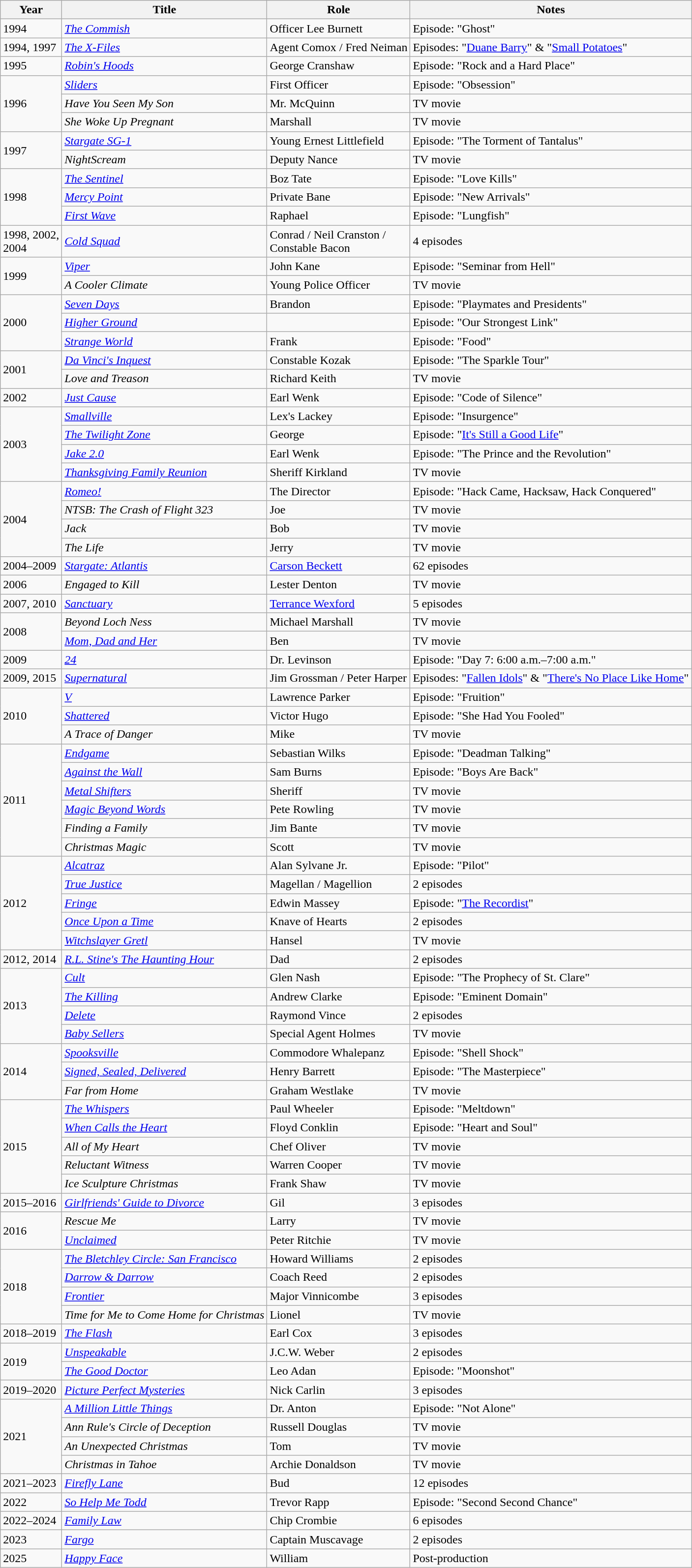<table class="wikitable sortable">
<tr>
<th>Year</th>
<th>Title</th>
<th>Role</th>
<th class="unsortable">Notes</th>
</tr>
<tr>
<td>1994</td>
<td data-sort-value="Commish, The"><em><a href='#'>The Commish</a></em></td>
<td>Officer Lee Burnett</td>
<td>Episode: "Ghost"</td>
</tr>
<tr>
<td>1994, 1997</td>
<td data-sort-value="X-Files, The"><em><a href='#'>The X-Files</a></em></td>
<td>Agent Comox / Fred Neiman</td>
<td>Episodes: "<a href='#'>Duane Barry</a>" & "<a href='#'>Small Potatoes</a>"</td>
</tr>
<tr>
<td>1995</td>
<td><em><a href='#'>Robin's Hoods</a></em></td>
<td>George Cranshaw</td>
<td>Episode: "Rock and a Hard Place"</td>
</tr>
<tr>
<td rowspan="3">1996</td>
<td><em><a href='#'>Sliders</a></em></td>
<td>First Officer</td>
<td>Episode: "Obsession"</td>
</tr>
<tr>
<td><em>Have You Seen My Son</em></td>
<td>Mr. McQuinn</td>
<td>TV movie</td>
</tr>
<tr>
<td><em>She Woke Up Pregnant</em></td>
<td>Marshall</td>
<td>TV movie</td>
</tr>
<tr>
<td rowspan="2">1997</td>
<td><em><a href='#'>Stargate SG-1</a></em></td>
<td>Young Ernest Littlefield</td>
<td>Episode: "The Torment of Tantalus"</td>
</tr>
<tr>
<td><em>NightScream</em></td>
<td>Deputy Nance</td>
<td>TV movie</td>
</tr>
<tr>
<td rowspan="3">1998</td>
<td data-sort-value="Sentinel, The"><em><a href='#'>The Sentinel</a></em></td>
<td>Boz Tate</td>
<td>Episode: "Love Kills"</td>
</tr>
<tr>
<td><em><a href='#'>Mercy Point</a></em></td>
<td>Private Bane</td>
<td>Episode: "New Arrivals"</td>
</tr>
<tr>
<td><em><a href='#'>First Wave</a></em></td>
<td>Raphael</td>
<td>Episode: "Lungfish"</td>
</tr>
<tr>
<td>1998, 2002,<br>2004</td>
<td><em><a href='#'>Cold Squad</a></em></td>
<td>Conrad / Neil Cranston /<br>Constable Bacon</td>
<td>4 episodes</td>
</tr>
<tr>
<td rowspan="2">1999</td>
<td><em><a href='#'>Viper</a></em></td>
<td>John Kane</td>
<td>Episode: "Seminar from Hell"</td>
</tr>
<tr>
<td data-sort-value="Cooler Climate, A"><em>A Cooler Climate</em></td>
<td>Young Police Officer</td>
<td>TV movie</td>
</tr>
<tr>
<td rowspan="3">2000</td>
<td><em><a href='#'>Seven Days</a></em></td>
<td>Brandon</td>
<td>Episode: "Playmates and Presidents"</td>
</tr>
<tr>
<td><em><a href='#'>Higher Ground</a></em></td>
<td></td>
<td>Episode: "Our Strongest Link"</td>
</tr>
<tr>
<td><em><a href='#'>Strange World</a></em></td>
<td>Frank</td>
<td>Episode: "Food"</td>
</tr>
<tr>
<td rowspan="2">2001</td>
<td><em><a href='#'>Da Vinci's Inquest</a></em></td>
<td>Constable Kozak</td>
<td>Episode: "The Sparkle Tour"</td>
</tr>
<tr>
<td><em>Love and Treason</em></td>
<td>Richard Keith</td>
<td>TV movie</td>
</tr>
<tr>
<td>2002</td>
<td><em><a href='#'>Just Cause</a></em></td>
<td>Earl Wenk</td>
<td>Episode: "Code of Silence"</td>
</tr>
<tr>
<td rowspan="4">2003</td>
<td><em><a href='#'>Smallville</a></em></td>
<td>Lex's Lackey</td>
<td>Episode: "Insurgence"</td>
</tr>
<tr>
<td data-sort-value="Twilight Zone, The"><em><a href='#'>The Twilight Zone</a></em></td>
<td>George</td>
<td>Episode: "<a href='#'>It's Still a Good Life</a>"</td>
</tr>
<tr>
<td><em><a href='#'>Jake 2.0</a></em></td>
<td>Earl Wenk</td>
<td>Episode: "The Prince and the Revolution"</td>
</tr>
<tr>
<td><em><a href='#'>Thanksgiving Family Reunion</a></em></td>
<td>Sheriff Kirkland</td>
<td>TV movie</td>
</tr>
<tr>
<td rowspan="4">2004</td>
<td><em><a href='#'>Romeo!</a></em></td>
<td>The Director</td>
<td>Episode: "Hack Came, Hacksaw, Hack Conquered"</td>
</tr>
<tr>
<td><em>NTSB: The Crash of Flight 323</em></td>
<td>Joe</td>
<td>TV movie</td>
</tr>
<tr>
<td><em>Jack</em></td>
<td>Bob</td>
<td>TV movie</td>
</tr>
<tr>
<td data-sort-value="Life, The"><em>The Life</em></td>
<td>Jerry</td>
<td>TV movie</td>
</tr>
<tr>
<td>2004–2009</td>
<td><em><a href='#'>Stargate: Atlantis</a></em></td>
<td><a href='#'>Carson Beckett</a></td>
<td>62 episodes</td>
</tr>
<tr>
<td>2006</td>
<td><em>Engaged to Kill</em></td>
<td>Lester Denton</td>
<td>TV movie</td>
</tr>
<tr>
<td>2007, 2010</td>
<td><em><a href='#'>Sanctuary</a></em></td>
<td><a href='#'>Terrance Wexford</a></td>
<td>5 episodes</td>
</tr>
<tr>
<td rowspan="2">2008</td>
<td><em>Beyond Loch Ness</em></td>
<td>Michael Marshall</td>
<td>TV movie</td>
</tr>
<tr>
<td><em><a href='#'>Mom, Dad and Her</a></em></td>
<td>Ben</td>
<td>TV movie</td>
</tr>
<tr>
<td>2009</td>
<td><em><a href='#'>24</a></em></td>
<td>Dr. Levinson</td>
<td>Episode: "Day 7: 6:00 a.m.–7:00 a.m."</td>
</tr>
<tr>
<td>2009, 2015</td>
<td><em><a href='#'>Supernatural</a></em></td>
<td>Jim Grossman / Peter Harper</td>
<td>Episodes: "<a href='#'>Fallen Idols</a>" & "<a href='#'>There's No Place Like Home</a>"</td>
</tr>
<tr>
<td rowspan="3">2010</td>
<td><em><a href='#'>V</a></em></td>
<td>Lawrence Parker</td>
<td>Episode: "Fruition"</td>
</tr>
<tr>
<td><em><a href='#'>Shattered</a></em></td>
<td>Victor Hugo</td>
<td>Episode: "She Had You Fooled"</td>
</tr>
<tr>
<td data-sort-value="Trace of Danger, A"><em>A Trace of Danger</em></td>
<td>Mike</td>
<td>TV movie</td>
</tr>
<tr>
<td rowspan="6">2011</td>
<td><em><a href='#'>Endgame</a></em></td>
<td>Sebastian Wilks</td>
<td>Episode: "Deadman Talking"</td>
</tr>
<tr>
<td><em><a href='#'>Against the Wall</a></em></td>
<td>Sam Burns</td>
<td>Episode: "Boys Are Back"</td>
</tr>
<tr>
<td><em><a href='#'>Metal Shifters</a></em></td>
<td>Sheriff</td>
<td>TV movie</td>
</tr>
<tr>
<td><em><a href='#'>Magic Beyond Words</a></em></td>
<td>Pete Rowling</td>
<td>TV movie</td>
</tr>
<tr>
<td><em>Finding a Family</em></td>
<td>Jim Bante</td>
<td>TV movie</td>
</tr>
<tr>
<td><em>Christmas Magic</em></td>
<td>Scott</td>
<td>TV movie</td>
</tr>
<tr>
<td rowspan="5">2012</td>
<td><em><a href='#'>Alcatraz</a></em></td>
<td>Alan Sylvane Jr.</td>
<td>Episode: "Pilot"</td>
</tr>
<tr>
<td><em><a href='#'>True Justice</a></em></td>
<td>Magellan / Magellion</td>
<td>2 episodes</td>
</tr>
<tr>
<td><em><a href='#'>Fringe</a></em></td>
<td>Edwin Massey</td>
<td>Episode: "<a href='#'>The Recordist</a>"</td>
</tr>
<tr>
<td><em><a href='#'>Once Upon a Time</a></em></td>
<td>Knave of Hearts</td>
<td>2 episodes</td>
</tr>
<tr>
<td><em><a href='#'>Witchslayer Gretl</a></em></td>
<td>Hansel</td>
<td>TV movie</td>
</tr>
<tr>
<td>2012, 2014</td>
<td><em><a href='#'>R.L. Stine's The Haunting Hour</a></em></td>
<td>Dad</td>
<td>2 episodes</td>
</tr>
<tr>
<td rowspan="4">2013</td>
<td><em><a href='#'>Cult</a></em></td>
<td>Glen Nash</td>
<td>Episode: "The Prophecy of St. Clare"</td>
</tr>
<tr>
<td data-sort-value="Killing, The"><em><a href='#'>The Killing</a></em></td>
<td>Andrew Clarke</td>
<td>Episode: "Eminent Domain"</td>
</tr>
<tr>
<td><em><a href='#'>Delete</a></em></td>
<td>Raymond Vince</td>
<td>2 episodes</td>
</tr>
<tr>
<td><em><a href='#'>Baby Sellers</a></em></td>
<td>Special Agent Holmes</td>
<td>TV movie</td>
</tr>
<tr>
<td rowspan="3">2014</td>
<td><em><a href='#'>Spooksville</a></em></td>
<td>Commodore Whalepanz</td>
<td>Episode: "Shell Shock"</td>
</tr>
<tr>
<td><em><a href='#'>Signed, Sealed, Delivered</a></em></td>
<td>Henry Barrett</td>
<td>Episode: "The Masterpiece"</td>
</tr>
<tr>
<td><em>Far from Home</em></td>
<td>Graham Westlake</td>
<td>TV movie</td>
</tr>
<tr>
<td rowspan="5">2015</td>
<td data-sort-value="Whispers, The"><em><a href='#'>The Whispers</a></em></td>
<td>Paul Wheeler</td>
<td>Episode: "Meltdown"</td>
</tr>
<tr>
<td><em><a href='#'>When Calls the Heart</a></em></td>
<td>Floyd Conklin</td>
<td>Episode: "Heart and Soul"</td>
</tr>
<tr>
<td><em>All of My Heart</em></td>
<td>Chef Oliver</td>
<td>TV movie</td>
</tr>
<tr>
<td><em>Reluctant Witness</em></td>
<td>Warren Cooper</td>
<td>TV movie</td>
</tr>
<tr>
<td><em>Ice Sculpture Christmas</em></td>
<td>Frank Shaw</td>
<td>TV movie</td>
</tr>
<tr>
<td>2015–2016</td>
<td><em><a href='#'>Girlfriends' Guide to Divorce</a></em></td>
<td>Gil</td>
<td>3 episodes</td>
</tr>
<tr>
<td rowspan="2">2016</td>
<td><em>Rescue Me</em></td>
<td>Larry</td>
<td>TV movie</td>
</tr>
<tr>
<td><em><a href='#'>Unclaimed</a></em></td>
<td>Peter Ritchie</td>
<td>TV movie</td>
</tr>
<tr>
<td rowspan="4">2018</td>
<td data-sort-value="Bletchley Circle: San Francisco, The"><em><a href='#'>The Bletchley Circle: San Francisco</a></em></td>
<td>Howard Williams</td>
<td>2 episodes</td>
</tr>
<tr>
<td><em><a href='#'>Darrow & Darrow</a></em></td>
<td>Coach Reed</td>
<td>2 episodes</td>
</tr>
<tr>
<td><em><a href='#'>Frontier</a></em></td>
<td>Major Vinnicombe</td>
<td>3 episodes</td>
</tr>
<tr>
<td><em>Time for Me to Come Home for Christmas</em></td>
<td>Lionel</td>
<td>TV movie</td>
</tr>
<tr>
<td>2018–2019</td>
<td data-sort-value="Flash, The"><em><a href='#'>The Flash</a></em></td>
<td>Earl Cox</td>
<td>3 episodes</td>
</tr>
<tr>
<td rowspan="2">2019</td>
<td><em><a href='#'>Unspeakable</a></em></td>
<td>J.C.W. Weber</td>
<td>2 episodes</td>
</tr>
<tr>
<td data-sort-value="Good Doctor, The"><a href='#'><em>The Good Doctor</em></a></td>
<td>Leo Adan</td>
<td>Episode: "Moonshot"</td>
</tr>
<tr>
<td>2019–2020</td>
<td><em><a href='#'>Picture Perfect Mysteries</a></em></td>
<td>Nick Carlin</td>
<td>3 episodes</td>
</tr>
<tr>
<td rowspan="4">2021</td>
<td data-sort-value="Million Little Things, A"><em><a href='#'>A Million Little Things</a></em></td>
<td>Dr. Anton</td>
<td>Episode: "Not Alone"</td>
</tr>
<tr>
<td><em>Ann Rule's Circle of Deception</em></td>
<td>Russell Douglas</td>
<td>TV movie</td>
</tr>
<tr>
<td><em>An Unexpected Christmas</em></td>
<td>Tom</td>
<td>TV movie</td>
</tr>
<tr>
<td><em>Christmas in Tahoe</em></td>
<td>Archie Donaldson</td>
<td>TV movie</td>
</tr>
<tr>
<td>2021–2023</td>
<td><em><a href='#'>Firefly Lane</a></em></td>
<td>Bud</td>
<td>12 episodes</td>
</tr>
<tr>
<td>2022</td>
<td><em><a href='#'>So Help Me Todd</a></em></td>
<td>Trevor Rapp</td>
<td>Episode: "Second Second Chance"</td>
</tr>
<tr>
<td>2022–2024</td>
<td><em><a href='#'>Family Law</a></em></td>
<td>Chip Crombie</td>
<td>6 episodes</td>
</tr>
<tr>
<td>2023</td>
<td><em><a href='#'>Fargo</a></em></td>
<td>Captain Muscavage</td>
<td>2 episodes</td>
</tr>
<tr>
<td>2025</td>
<td><em><a href='#'>Happy Face</a></em></td>
<td>William</td>
<td>Post-production</td>
</tr>
</table>
